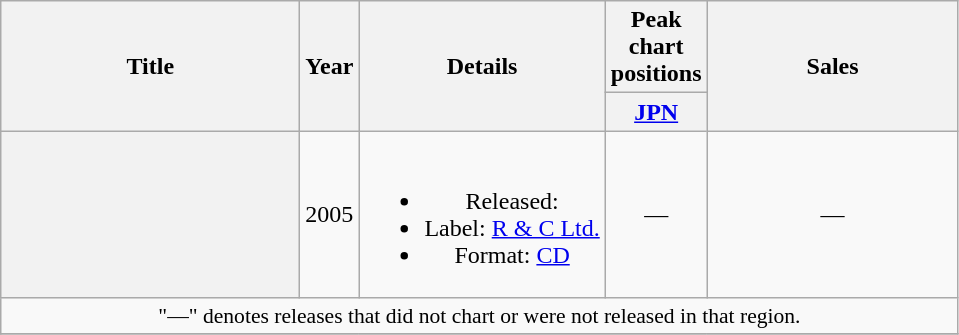<table class="wikitable plainrowheaders" style="text-align:center;">
<tr>
<th rowspan="2" style="width:12em;">Title</th>
<th rowspan="2">Year</th>
<th rowspan="2">Details</th>
<th colspan="1">Peak chart positions</th>
<th rowspan="2" style="width:10em;">Sales</th>
</tr>
<tr>
<th width="30"><a href='#'>JPN</a></th>
</tr>
<tr>
<th scope="row"></th>
<td>2005</td>
<td><br><ul><li>Released: </li><li>Label: <a href='#'>R & C Ltd.</a></li><li>Format: <a href='#'>CD</a></li></ul></td>
<td>—</td>
<td>—</td>
</tr>
<tr>
<td colspan="5" style="font-size:90%;">"—" denotes releases that did not chart or were not released in that region.</td>
</tr>
<tr>
</tr>
</table>
